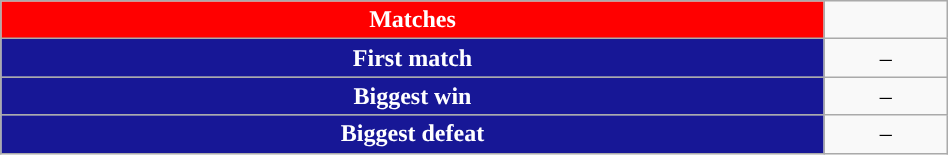<table class="wikitable collapsible" style="width:50%;text-align:center">
<tr>
<th style="background:#ff0000; color:white; "><strong>Matches</strong></th>
</tr>
<tr>
<th style="background:#171796; color:white; ">First match</th>
<td>–</td>
</tr>
<tr>
<th style="background:#171796; color:white; ">Biggest win</th>
<td>–</td>
</tr>
<tr>
<th style="background:#171796; color:white; ">Biggest defeat</th>
<td>–</td>
</tr>
</table>
